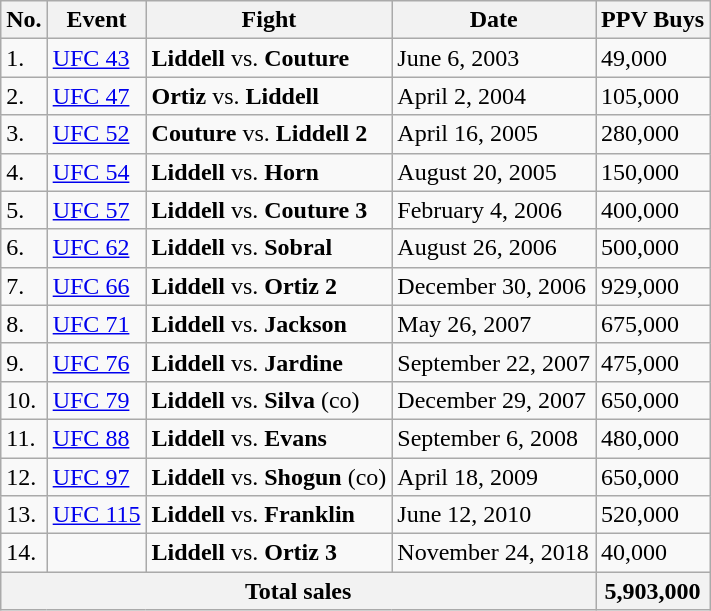<table class="wikitable sortable">
<tr>
<th>No.</th>
<th>Event</th>
<th>Fight</th>
<th>Date</th>
<th>PPV Buys</th>
</tr>
<tr>
<td>1.</td>
<td><a href='#'>UFC 43</a></td>
<td><strong>Liddell</strong> vs. <strong>Couture</strong></td>
<td>June 6, 2003</td>
<td>49,000</td>
</tr>
<tr>
<td>2.</td>
<td><a href='#'>UFC 47</a></td>
<td><strong>Ortiz</strong> vs. <strong>Liddell</strong></td>
<td>April 2, 2004</td>
<td>105,000</td>
</tr>
<tr>
<td>3.</td>
<td><a href='#'>UFC 52</a></td>
<td><strong>Couture</strong> vs. <strong>Liddell 2</strong></td>
<td>April 16, 2005</td>
<td>280,000</td>
</tr>
<tr>
<td>4.</td>
<td><a href='#'>UFC 54</a></td>
<td><strong>Liddell</strong> vs. <strong>Horn</strong></td>
<td>August 20, 2005</td>
<td>150,000</td>
</tr>
<tr>
<td>5.</td>
<td><a href='#'>UFC 57</a></td>
<td><strong>Liddell</strong> vs. <strong>Couture 3</strong></td>
<td>February 4, 2006</td>
<td>400,000</td>
</tr>
<tr>
<td>6.</td>
<td><a href='#'>UFC 62</a></td>
<td><strong>Liddell</strong> vs. <strong>Sobral</strong></td>
<td>August 26, 2006</td>
<td>500,000</td>
</tr>
<tr>
<td>7.</td>
<td><a href='#'>UFC 66</a></td>
<td><strong>Liddell</strong> vs. <strong>Ortiz 2</strong></td>
<td>December 30, 2006</td>
<td>929,000</td>
</tr>
<tr>
<td>8.</td>
<td><a href='#'>UFC 71</a></td>
<td><strong>Liddell</strong> vs. <strong>Jackson</strong></td>
<td>May 26, 2007</td>
<td>675,000</td>
</tr>
<tr>
<td>9.</td>
<td><a href='#'>UFC 76</a></td>
<td><strong>Liddell</strong> vs. <strong>Jardine</strong></td>
<td>September 22, 2007</td>
<td>475,000</td>
</tr>
<tr>
<td>10.</td>
<td><a href='#'>UFC 79</a></td>
<td><strong>Liddell</strong> vs. <strong>Silva</strong> (co)</td>
<td>December 29, 2007</td>
<td>650,000</td>
</tr>
<tr>
<td>11.</td>
<td><a href='#'>UFC 88</a></td>
<td><strong>Liddell</strong> vs. <strong>Evans</strong></td>
<td>September 6, 2008</td>
<td>480,000</td>
</tr>
<tr>
<td>12.</td>
<td><a href='#'>UFC 97</a></td>
<td><strong>Liddell</strong> vs. <strong>Shogun</strong> (co)</td>
<td>April 18, 2009</td>
<td>650,000</td>
</tr>
<tr>
<td>13.</td>
<td><a href='#'>UFC 115</a></td>
<td><strong>Liddell</strong> vs. <strong>Franklin</strong></td>
<td>June 12, 2010</td>
<td>520,000</td>
</tr>
<tr>
<td>14.</td>
<td></td>
<td><strong>Liddell</strong> vs. <strong>Ortiz 3</strong></td>
<td>November 24, 2018</td>
<td>40,000</td>
</tr>
<tr>
<th colspan="4">Total sales</th>
<th>5,903,000</th>
</tr>
</table>
